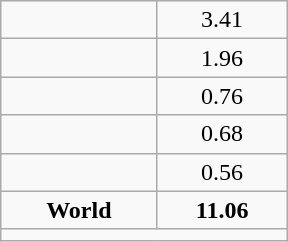<table class="wikitable" style="float:right; width:12em; text-align:center;">
<tr>
<td></td>
<td>3.41</td>
</tr>
<tr>
<td></td>
<td>1.96</td>
</tr>
<tr>
<td></td>
<td>0.76</td>
</tr>
<tr>
<td></td>
<td>0.68</td>
</tr>
<tr>
<td></td>
<td>0.56</td>
</tr>
<tr>
<td><strong>World</strong></td>
<td><strong>11.06</strong></td>
</tr>
<tr>
<td colspan=2></td>
</tr>
</table>
